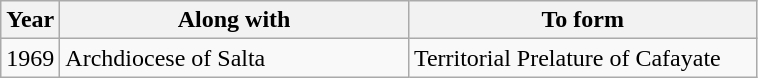<table class="wikitable">
<tr>
<th>Year</th>
<th width="225">Along with</th>
<th width="225">To form</th>
</tr>
<tr valign="top">
<td>1969</td>
<td>Archdiocese of Salta</td>
<td>Territorial Prelature of Cafayate</td>
</tr>
</table>
